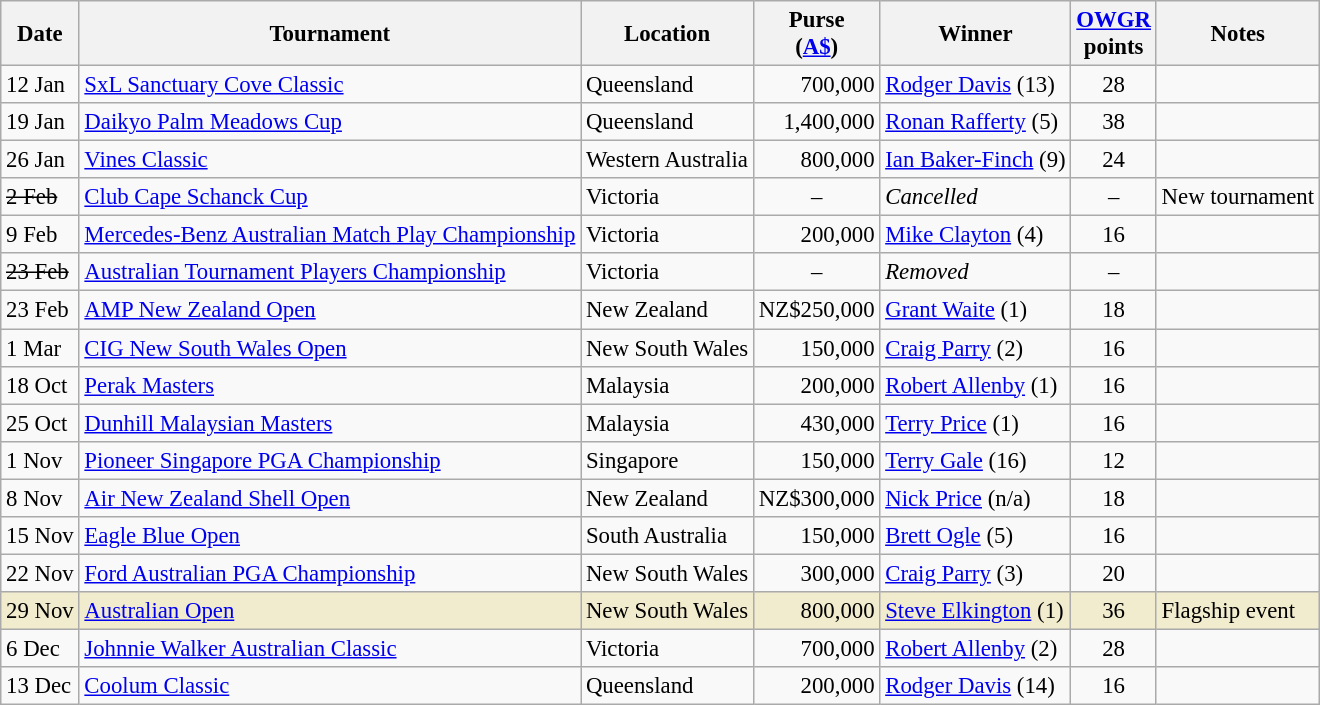<table class="wikitable" style="font-size:95%">
<tr>
<th>Date</th>
<th>Tournament</th>
<th>Location</th>
<th>Purse<br>(<a href='#'>A$</a>)</th>
<th>Winner</th>
<th><a href='#'>OWGR</a><br>points</th>
<th>Notes</th>
</tr>
<tr>
<td>12 Jan</td>
<td><a href='#'>SxL Sanctuary Cove Classic</a></td>
<td>Queensland</td>
<td align=right>700,000</td>
<td> <a href='#'>Rodger Davis</a> (13)</td>
<td align=center>28</td>
<td></td>
</tr>
<tr>
<td>19 Jan</td>
<td><a href='#'>Daikyo Palm Meadows Cup</a></td>
<td>Queensland</td>
<td align=right>1,400,000</td>
<td> <a href='#'>Ronan Rafferty</a> (5)</td>
<td align=center>38</td>
<td></td>
</tr>
<tr>
<td>26 Jan</td>
<td><a href='#'>Vines Classic</a></td>
<td>Western Australia</td>
<td align=right>800,000</td>
<td> <a href='#'>Ian Baker-Finch</a> (9)</td>
<td align=center>24</td>
<td></td>
</tr>
<tr>
<td><s>2 Feb</s></td>
<td><a href='#'>Club Cape Schanck Cup</a></td>
<td>Victoria</td>
<td align=center>–</td>
<td><em>Cancelled</em></td>
<td align=center>–</td>
<td>New tournament</td>
</tr>
<tr>
<td>9 Feb</td>
<td><a href='#'>Mercedes-Benz Australian Match Play Championship</a></td>
<td>Victoria</td>
<td align=right>200,000</td>
<td> <a href='#'>Mike Clayton</a> (4)</td>
<td align=center>16</td>
<td></td>
</tr>
<tr>
<td><s>23 Feb</s></td>
<td><a href='#'>Australian Tournament Players Championship</a></td>
<td>Victoria</td>
<td align=center>–</td>
<td><em>Removed</em></td>
<td align=center>–</td>
<td></td>
</tr>
<tr>
<td>23 Feb</td>
<td><a href='#'>AMP New Zealand Open</a></td>
<td>New Zealand</td>
<td align=right>NZ$250,000</td>
<td> <a href='#'>Grant Waite</a> (1)</td>
<td align=center>18</td>
<td></td>
</tr>
<tr>
<td>1 Mar</td>
<td><a href='#'>CIG New South Wales Open</a></td>
<td>New South Wales</td>
<td align=right>150,000</td>
<td> <a href='#'>Craig Parry</a> (2)</td>
<td align=center>16</td>
<td></td>
</tr>
<tr>
<td>18 Oct</td>
<td><a href='#'>Perak Masters</a></td>
<td>Malaysia</td>
<td align=right>200,000</td>
<td> <a href='#'>Robert Allenby</a> (1)</td>
<td align=center>16</td>
<td></td>
</tr>
<tr>
<td>25 Oct</td>
<td><a href='#'>Dunhill Malaysian Masters</a></td>
<td>Malaysia</td>
<td align=right>430,000</td>
<td> <a href='#'>Terry Price</a> (1)</td>
<td align=center>16</td>
<td></td>
</tr>
<tr>
<td>1 Nov</td>
<td><a href='#'>Pioneer Singapore PGA Championship</a></td>
<td>Singapore</td>
<td align=right>150,000</td>
<td> <a href='#'>Terry Gale</a> (16)</td>
<td align=center>12</td>
<td></td>
</tr>
<tr>
<td>8 Nov</td>
<td><a href='#'>Air New Zealand Shell Open</a></td>
<td>New Zealand</td>
<td align=right>NZ$300,000</td>
<td> <a href='#'>Nick Price</a> (n/a)</td>
<td align=center>18</td>
<td></td>
</tr>
<tr>
<td>15 Nov</td>
<td><a href='#'>Eagle Blue Open</a></td>
<td>South Australia</td>
<td align=right>150,000</td>
<td> <a href='#'>Brett Ogle</a> (5)</td>
<td align=center>16</td>
<td></td>
</tr>
<tr>
<td>22 Nov</td>
<td><a href='#'>Ford Australian PGA Championship</a></td>
<td>New South Wales</td>
<td align=right>300,000</td>
<td> <a href='#'>Craig Parry</a> (3)</td>
<td align=center>20</td>
<td></td>
</tr>
<tr style="background:#f2ecce;">
<td>29 Nov</td>
<td><a href='#'>Australian Open</a></td>
<td>New South Wales</td>
<td align=right>800,000</td>
<td> <a href='#'>Steve Elkington</a> (1)</td>
<td align=center>36</td>
<td>Flagship event</td>
</tr>
<tr>
<td>6 Dec</td>
<td><a href='#'>Johnnie Walker Australian Classic</a></td>
<td>Victoria</td>
<td align=right>700,000</td>
<td> <a href='#'>Robert Allenby</a> (2)</td>
<td align=center>28</td>
<td></td>
</tr>
<tr>
<td>13 Dec</td>
<td><a href='#'>Coolum Classic</a></td>
<td>Queensland</td>
<td align=right>200,000</td>
<td> <a href='#'>Rodger Davis</a> (14)</td>
<td align=center>16</td>
<td></td>
</tr>
</table>
